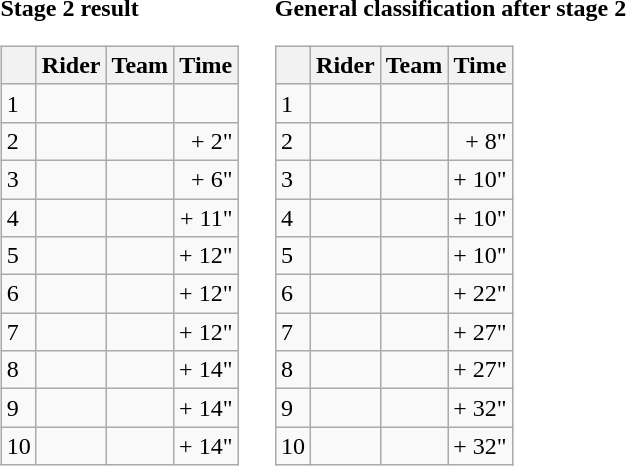<table>
<tr>
<td><strong>Stage 2 result</strong><br><table class="wikitable">
<tr>
<th></th>
<th>Rider</th>
<th>Team</th>
<th>Time</th>
</tr>
<tr>
<td>1</td>
<td></td>
<td></td>
<td align="right"></td>
</tr>
<tr>
<td>2</td>
<td></td>
<td></td>
<td align="right">+ 2"</td>
</tr>
<tr>
<td>3</td>
<td></td>
<td></td>
<td align="right">+ 6"</td>
</tr>
<tr>
<td>4</td>
<td></td>
<td></td>
<td align="right">+ 11"</td>
</tr>
<tr>
<td>5</td>
<td></td>
<td></td>
<td align="right">+ 12"</td>
</tr>
<tr>
<td>6</td>
<td></td>
<td></td>
<td align="right">+ 12"</td>
</tr>
<tr>
<td>7</td>
<td></td>
<td></td>
<td align="right">+ 12"</td>
</tr>
<tr>
<td>8</td>
<td></td>
<td></td>
<td align="right">+ 14"</td>
</tr>
<tr>
<td>9</td>
<td></td>
<td></td>
<td align="right">+ 14"</td>
</tr>
<tr>
<td>10</td>
<td></td>
<td></td>
<td align="right">+ 14"</td>
</tr>
</table>
</td>
<td></td>
<td><strong>General classification after stage 2</strong><br><table class="wikitable">
<tr>
<th></th>
<th>Rider</th>
<th>Team</th>
<th>Time</th>
</tr>
<tr>
<td>1</td>
<td> </td>
<td></td>
<td align="right"></td>
</tr>
<tr>
<td>2</td>
<td> </td>
<td></td>
<td align="right">+ 8"</td>
</tr>
<tr>
<td>3</td>
<td></td>
<td></td>
<td align="right">+ 10"</td>
</tr>
<tr>
<td>4</td>
<td></td>
<td></td>
<td align="right">+ 10"</td>
</tr>
<tr>
<td>5</td>
<td></td>
<td></td>
<td align="right">+ 10"</td>
</tr>
<tr>
<td>6</td>
<td></td>
<td></td>
<td align="right">+ 22"</td>
</tr>
<tr>
<td>7</td>
<td></td>
<td></td>
<td align="right">+ 27"</td>
</tr>
<tr>
<td>8</td>
<td></td>
<td></td>
<td align="right">+ 27"</td>
</tr>
<tr>
<td>9</td>
<td></td>
<td></td>
<td align="right">+ 32"</td>
</tr>
<tr>
<td>10</td>
<td></td>
<td></td>
<td align="right">+ 32"</td>
</tr>
</table>
</td>
</tr>
</table>
